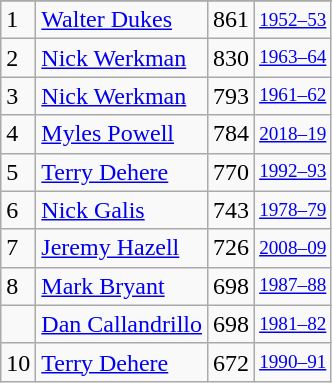<table class="wikitable">
<tr>
</tr>
<tr>
<td>1</td>
<td><a href='#'>Walter Dukes</a></td>
<td>861</td>
<td style="font-size:80%;"><a href='#'>1952–53</a></td>
</tr>
<tr>
<td>2</td>
<td><a href='#'>Nick Werkman</a></td>
<td>830</td>
<td style="font-size:80%;"><a href='#'>1963–64</a></td>
</tr>
<tr>
<td>3</td>
<td><a href='#'>Nick Werkman</a></td>
<td>793</td>
<td style="font-size:80%;"><a href='#'>1961–62</a></td>
</tr>
<tr>
<td>4</td>
<td><a href='#'>Myles Powell</a></td>
<td>784</td>
<td style="font-size:80%;"><a href='#'>2018–19</a></td>
</tr>
<tr>
<td>5</td>
<td><a href='#'>Terry Dehere</a></td>
<td>770</td>
<td style="font-size:80%;"><a href='#'>1992–93</a></td>
</tr>
<tr>
<td>6</td>
<td><a href='#'>Nick Galis</a></td>
<td>743</td>
<td style="font-size:80%;"><a href='#'>1978–79</a></td>
</tr>
<tr>
<td>7</td>
<td><a href='#'>Jeremy Hazell</a></td>
<td>726</td>
<td style="font-size:80%;"><a href='#'>2008–09</a></td>
</tr>
<tr>
<td>8</td>
<td><a href='#'>Mark Bryant</a></td>
<td>698</td>
<td style="font-size:80%;"><a href='#'>1987–88</a></td>
</tr>
<tr>
<td></td>
<td><a href='#'>Dan Callandrillo</a></td>
<td>698</td>
<td style="font-size:80%;"><a href='#'>1981–82</a></td>
</tr>
<tr>
<td>10</td>
<td><a href='#'>Terry Dehere</a></td>
<td>672</td>
<td style="font-size:80%;"><a href='#'>1990–91</a></td>
</tr>
</table>
